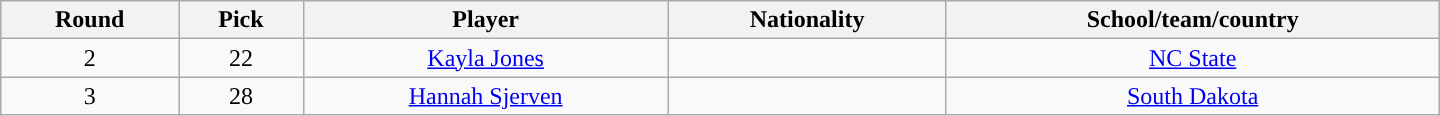<table class="wikitable" style="text-align:center; width:60em">
<tr>
<th>Round</th>
<th>Pick</th>
<th>Player</th>
<th>Nationality</th>
<th>School/team/country</th>
</tr>
<tr>
<td>2</td>
<td>22</td>
<td><a href='#'>Kayla Jones</a></td>
<td></td>
<td><a href='#'>NC State</a></td>
</tr>
<tr>
<td>3</td>
<td>28</td>
<td><a href='#'>Hannah Sjerven</a></td>
<td></td>
<td><a href='#'>South Dakota</a></td>
</tr>
</table>
